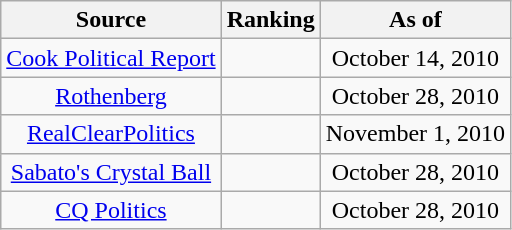<table class="wikitable" style="text-align:center">
<tr>
<th>Source</th>
<th>Ranking</th>
<th>As of</th>
</tr>
<tr>
<td><a href='#'>Cook Political Report</a></td>
<td></td>
<td>October 14, 2010</td>
</tr>
<tr>
<td><a href='#'>Rothenberg</a></td>
<td></td>
<td>October 28, 2010</td>
</tr>
<tr>
<td><a href='#'>RealClearPolitics</a></td>
<td></td>
<td>November 1, 2010</td>
</tr>
<tr>
<td><a href='#'>Sabato's Crystal Ball</a></td>
<td></td>
<td>October 28, 2010</td>
</tr>
<tr>
<td><a href='#'>CQ Politics</a></td>
<td></td>
<td>October 28, 2010</td>
</tr>
</table>
